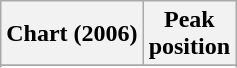<table class="wikitable sortable" border="1">
<tr>
<th>Chart (2006)</th>
<th>Peak<br>position</th>
</tr>
<tr>
</tr>
<tr>
</tr>
<tr>
</tr>
</table>
